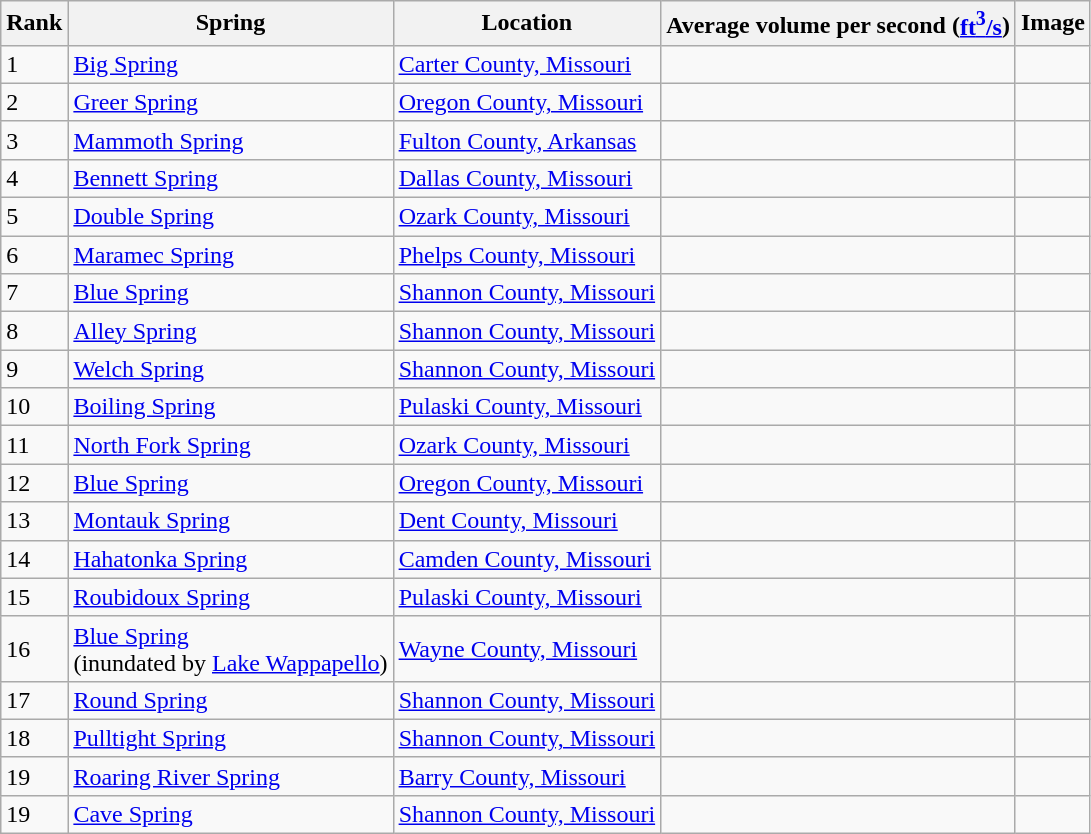<table class="wikitable">
<tr>
<th>Rank</th>
<th>Spring</th>
<th>Location</th>
<th>Average volume per second (<a href='#'>ft<sup>3</sup>/s</a>)</th>
<th>Image</th>
</tr>
<tr>
<td>1</td>
<td><a href='#'>Big Spring</a></td>
<td><a href='#'>Carter County, Missouri</a></td>
<td></td>
<td></td>
</tr>
<tr>
<td>2</td>
<td><a href='#'>Greer Spring</a></td>
<td><a href='#'>Oregon County, Missouri</a></td>
<td></td>
<td></td>
</tr>
<tr>
<td>3</td>
<td><a href='#'>Mammoth Spring</a></td>
<td><a href='#'>Fulton County, Arkansas</a></td>
<td></td>
<td></td>
</tr>
<tr>
<td>4</td>
<td><a href='#'>Bennett Spring</a></td>
<td><a href='#'>Dallas County, Missouri</a></td>
<td></td>
<td></td>
</tr>
<tr>
<td>5</td>
<td><a href='#'>Double Spring</a></td>
<td><a href='#'>Ozark County, Missouri</a></td>
<td></td>
<td></td>
</tr>
<tr>
<td>6</td>
<td><a href='#'>Maramec Spring</a></td>
<td><a href='#'>Phelps County, Missouri</a></td>
<td></td>
<td></td>
</tr>
<tr>
<td>7</td>
<td><a href='#'>Blue Spring</a></td>
<td><a href='#'>Shannon County, Missouri</a></td>
<td></td>
</tr>
<tr>
<td>8</td>
<td><a href='#'>Alley Spring</a></td>
<td><a href='#'>Shannon County, Missouri</a></td>
<td></td>
<td></td>
</tr>
<tr>
<td>9</td>
<td><a href='#'>Welch Spring</a></td>
<td><a href='#'>Shannon County, Missouri</a></td>
<td></td>
<td></td>
</tr>
<tr>
<td>10</td>
<td><a href='#'>Boiling Spring</a></td>
<td><a href='#'>Pulaski County, Missouri</a></td>
<td></td>
<td></td>
</tr>
<tr>
<td>11</td>
<td><a href='#'>North Fork Spring</a></td>
<td><a href='#'>Ozark County, Missouri</a></td>
<td></td>
<td></td>
</tr>
<tr>
<td>12</td>
<td><a href='#'>Blue Spring</a></td>
<td><a href='#'>Oregon County, Missouri</a></td>
<td></td>
<td></td>
</tr>
<tr>
<td>13</td>
<td><a href='#'>Montauk Spring</a></td>
<td><a href='#'>Dent County, Missouri</a></td>
<td></td>
<td></td>
</tr>
<tr>
<td>14</td>
<td><a href='#'>Hahatonka Spring</a></td>
<td><a href='#'>Camden County, Missouri</a></td>
<td></td>
<td></td>
</tr>
<tr>
<td>15</td>
<td><a href='#'>Roubidoux Spring</a></td>
<td><a href='#'>Pulaski County, Missouri</a></td>
<td></td>
<td></td>
</tr>
<tr>
<td>16</td>
<td><a href='#'>Blue Spring</a><br>(inundated by <a href='#'>Lake Wappapello</a>)</td>
<td><a href='#'>Wayne County, Missouri</a></td>
<td></td>
<td></td>
</tr>
<tr>
<td>17</td>
<td><a href='#'>Round Spring</a></td>
<td><a href='#'>Shannon County, Missouri</a></td>
<td></td>
<td></td>
</tr>
<tr>
<td>18</td>
<td><a href='#'>Pulltight Spring</a></td>
<td><a href='#'>Shannon County, Missouri</a></td>
<td></td>
<td></td>
</tr>
<tr>
<td>19</td>
<td><a href='#'>Roaring River Spring</a></td>
<td><a href='#'>Barry County, Missouri</a></td>
<td></td>
<td></td>
</tr>
<tr>
<td>19</td>
<td><a href='#'>Cave Spring</a></td>
<td><a href='#'>Shannon County, Missouri</a></td>
<td></td>
<td></td>
</tr>
</table>
